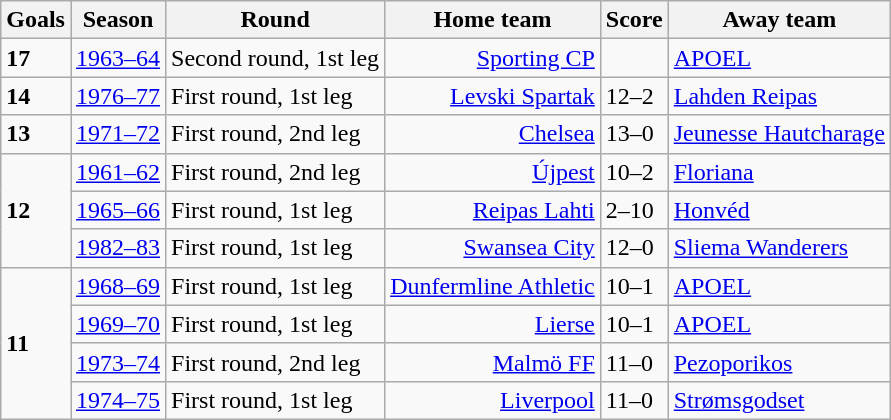<table class="wikitable">
<tr>
<th>Goals</th>
<th>Season</th>
<th>Round</th>
<th>Home team</th>
<th>Score</th>
<th>Away team</th>
</tr>
<tr>
<td><strong>17</strong></td>
<td><a href='#'>1963–64</a></td>
<td>Second round, 1st leg</td>
<td style="text-align:right"><a href='#'>Sporting CP</a> </td>
<td></td>
<td> <a href='#'>APOEL</a></td>
</tr>
<tr>
<td><strong>14</strong></td>
<td><a href='#'>1976–77</a></td>
<td>First round, 1st leg</td>
<td style="text-align:right"><a href='#'>Levski Spartak</a> </td>
<td>12–2</td>
<td> <a href='#'>Lahden Reipas</a></td>
</tr>
<tr>
<td><strong>13</strong></td>
<td><a href='#'>1971–72</a></td>
<td>First round, 2nd leg</td>
<td style="text-align:right"><a href='#'>Chelsea</a> </td>
<td>13–0</td>
<td> <a href='#'>Jeunesse Hautcharage</a></td>
</tr>
<tr>
<td rowspan=3><strong>12</strong></td>
<td><a href='#'>1961–62</a></td>
<td>First round, 2nd leg</td>
<td style="text-align:right"><a href='#'>Újpest</a> </td>
<td>10–2</td>
<td> <a href='#'>Floriana</a></td>
</tr>
<tr>
<td><a href='#'>1965–66</a></td>
<td>First round, 1st leg</td>
<td style="text-align:right"><a href='#'>Reipas Lahti</a> </td>
<td>2–10</td>
<td> <a href='#'>Honvéd</a></td>
</tr>
<tr>
<td><a href='#'>1982–83</a></td>
<td>First round, 1st leg</td>
<td style="text-align:right"><a href='#'>Swansea City</a> </td>
<td>12–0</td>
<td> <a href='#'>Sliema Wanderers</a></td>
</tr>
<tr>
<td rowspan=4><strong>11</strong></td>
<td><a href='#'>1968–69</a></td>
<td>First round, 1st leg</td>
<td style="text-align:right"><a href='#'>Dunfermline Athletic</a> </td>
<td>10–1</td>
<td> <a href='#'>APOEL</a></td>
</tr>
<tr>
<td><a href='#'>1969–70</a></td>
<td>First round, 1st leg</td>
<td style="text-align:right"><a href='#'>Lierse</a> </td>
<td>10–1</td>
<td> <a href='#'>APOEL</a></td>
</tr>
<tr>
<td><a href='#'>1973–74</a></td>
<td>First round, 2nd leg</td>
<td style="text-align:right"><a href='#'>Malmö FF</a> </td>
<td>11–0</td>
<td> <a href='#'>Pezoporikos</a></td>
</tr>
<tr>
<td><a href='#'>1974–75</a></td>
<td>First round, 1st leg</td>
<td style="text-align:right"><a href='#'>Liverpool</a> </td>
<td>11–0</td>
<td> <a href='#'>Strømsgodset</a></td>
</tr>
</table>
